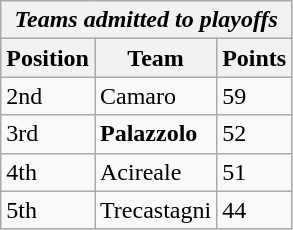<table class="wikitable">
<tr>
<th colspan="3"><em>Teams admitted to playoffs</em></th>
</tr>
<tr>
<th>Position</th>
<th>Team</th>
<th>Points</th>
</tr>
<tr>
<td>2nd</td>
<td>Camaro</td>
<td>59</td>
</tr>
<tr>
<td>3rd</td>
<td><strong>Palazzolo</strong></td>
<td>52</td>
</tr>
<tr>
<td>4th</td>
<td>Acireale</td>
<td>51</td>
</tr>
<tr>
<td>5th</td>
<td>Trecastagni</td>
<td>44</td>
</tr>
</table>
